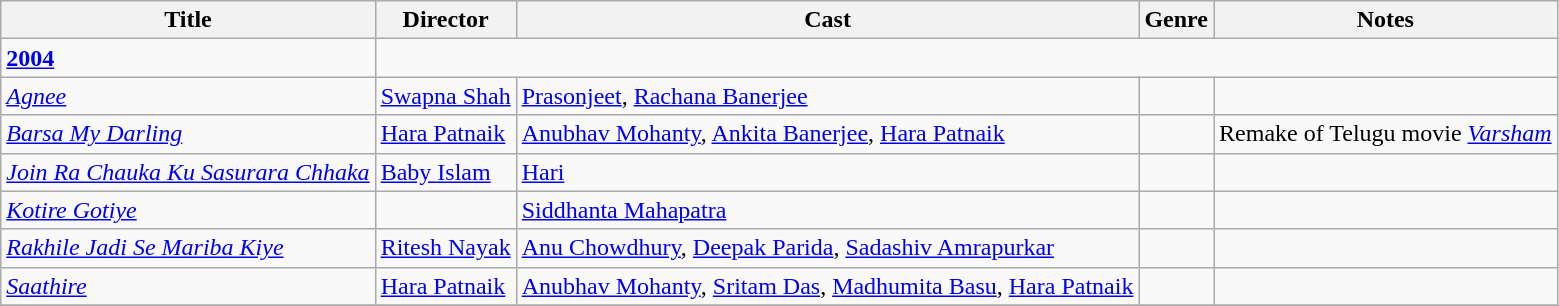<table class="wikitable sortable">
<tr>
<th>Title</th>
<th>Director</th>
<th>Cast</th>
<th>Genre</th>
<th>Notes</th>
</tr>
<tr>
<td><strong><a href='#'>2004</a></strong></td>
</tr>
<tr>
<td><em><a href='#'>Agnee</a></em></td>
<td><a href='#'>Swapna Shah</a></td>
<td><a href='#'>Prasonjeet</a>, <a href='#'>Rachana Banerjee</a></td>
<td></td>
<td></td>
</tr>
<tr>
<td><em><a href='#'>Barsa My Darling</a></em></td>
<td><a href='#'>Hara Patnaik</a></td>
<td><a href='#'>Anubhav Mohanty</a>, <a href='#'>Ankita Banerjee</a>, <a href='#'>Hara Patnaik</a></td>
<td></td>
<td>Remake of Telugu movie <em><a href='#'>Varsham</a></em></td>
</tr>
<tr>
<td><em><a href='#'>Join Ra Chauka Ku Sasurara Chhaka</a></em></td>
<td><a href='#'>Baby Islam</a></td>
<td><a href='#'>Hari</a></td>
<td></td>
<td></td>
</tr>
<tr>
<td><em><a href='#'>Kotire Gotiye</a></em></td>
<td></td>
<td><a href='#'>Siddhanta Mahapatra</a></td>
<td></td>
<td></td>
</tr>
<tr>
<td><em><a href='#'>Rakhile Jadi Se Mariba Kiye</a></em></td>
<td><a href='#'>Ritesh Nayak</a></td>
<td><a href='#'>Anu Chowdhury</a>, <a href='#'>Deepak Parida</a>, <a href='#'>Sadashiv Amrapurkar</a></td>
<td></td>
<td></td>
</tr>
<tr>
<td><em><a href='#'>Saathire</a></em> </td>
<td><a href='#'>Hara Patnaik</a></td>
<td><a href='#'>Anubhav Mohanty</a>, <a href='#'>Sritam Das</a>, <a href='#'>Madhumita Basu</a>, <a href='#'>Hara Patnaik</a></td>
<td></td>
<td></td>
</tr>
<tr>
</tr>
</table>
